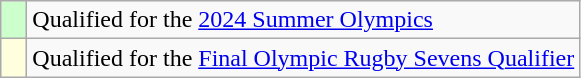<table class="wikitable" style="text-align: left;">
<tr>
<td width=10px bgcolor=#ccffcc></td>
<td>Qualified for the <a href='#'>2024 Summer Olympics</a></td>
</tr>
<tr>
<td width=10px bgcolor=#ffffdd></td>
<td>Qualified for the <a href='#'>Final Olympic Rugby Sevens Qualifier</a></td>
</tr>
</table>
